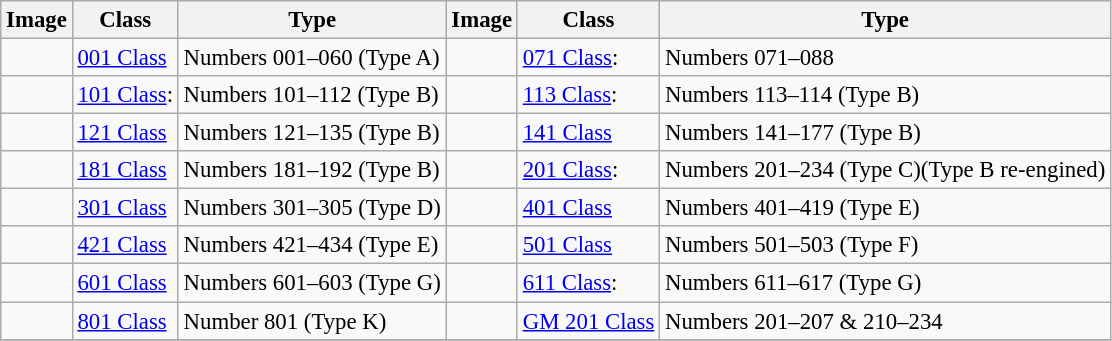<table class="wikitable" style="font-size: 95%;">
<tr>
<th>Image</th>
<th>Class</th>
<th>Type</th>
<th>Image</th>
<th>Class</th>
<th>Type</th>
</tr>
<tr>
<td></td>
<td><a href='#'>001 Class</a></td>
<td>Numbers 001–060 (Type A)</td>
<td></td>
<td><a href='#'>071 Class</a>:</td>
<td>Numbers 071–088</td>
</tr>
<tr>
<td></td>
<td><a href='#'>101 Class</a>:</td>
<td>Numbers 101–112 (Type B)</td>
<td></td>
<td><a href='#'>113 Class</a>:</td>
<td>Numbers 113–114 (Type B)</td>
</tr>
<tr>
<td></td>
<td><a href='#'>121 Class</a></td>
<td>Numbers 121–135 (Type B)</td>
<td></td>
<td><a href='#'>141 Class</a></td>
<td>Numbers 141–177 (Type B)</td>
</tr>
<tr>
<td></td>
<td><a href='#'>181 Class</a></td>
<td>Numbers 181–192 (Type B)</td>
<td></td>
<td><a href='#'>201 Class</a>:</td>
<td>Numbers 201–234 (Type C)(Type B re-engined)</td>
</tr>
<tr>
<td></td>
<td><a href='#'>301 Class</a></td>
<td>Numbers 301–305 (Type D)</td>
<td></td>
<td><a href='#'>401 Class</a></td>
<td>Numbers 401–419 (Type E)</td>
</tr>
<tr>
<td></td>
<td><a href='#'>421 Class</a></td>
<td>Numbers 421–434 (Type E)</td>
<td></td>
<td><a href='#'>501 Class</a></td>
<td>Numbers 501–503 (Type F)</td>
</tr>
<tr>
<td></td>
<td><a href='#'>601 Class</a></td>
<td>Numbers 601–603 (Type G)</td>
<td></td>
<td><a href='#'>611 Class</a>:</td>
<td>Numbers 611–617 (Type G)</td>
</tr>
<tr>
<td></td>
<td><a href='#'>801 Class</a></td>
<td>Number 801 (Type K)</td>
<td></td>
<td><a href='#'>GM 201 Class</a></td>
<td>Numbers 201–207 & 210–234</td>
</tr>
<tr>
</tr>
</table>
